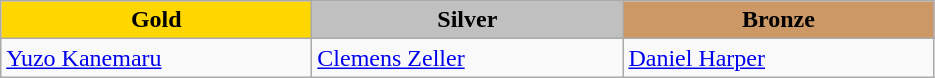<table class="wikitable" style="text-align:left">
<tr align="center">
<td width=200 bgcolor=gold><strong>Gold</strong></td>
<td width=200 bgcolor=silver><strong>Silver</strong></td>
<td width=200 bgcolor=CC9966><strong>Bronze</strong></td>
</tr>
<tr>
<td><a href='#'>Yuzo Kanemaru</a><br><em></em></td>
<td><a href='#'>Clemens Zeller</a><br><em></em></td>
<td><a href='#'>Daniel Harper</a><br><em></em></td>
</tr>
</table>
